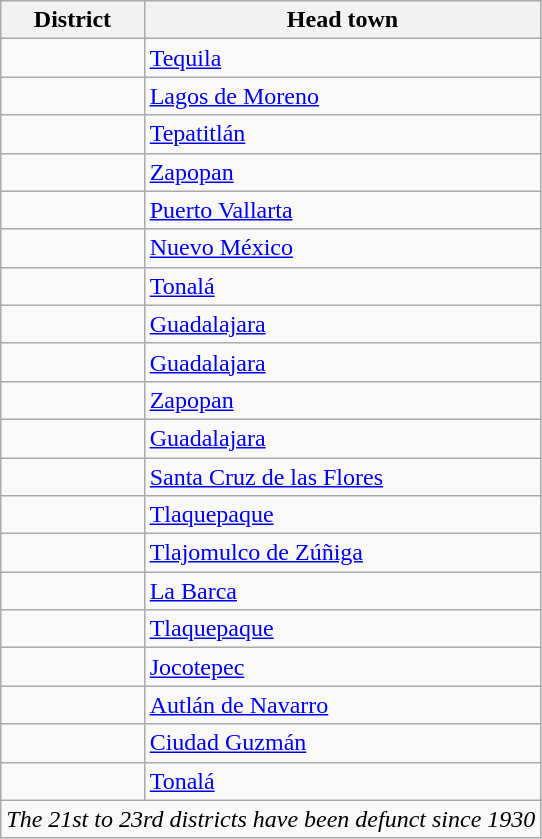<table class="wikitable" border="1">
<tr style="background:#efefef;">
<th><strong>District</strong></th>
<th><strong>Head town</strong></th>
</tr>
<tr>
<td></td>
<td><a href='#'>Tequila</a></td>
</tr>
<tr>
<td></td>
<td><a href='#'>Lagos de Moreno</a></td>
</tr>
<tr>
<td></td>
<td><a href='#'>Tepatitlán</a></td>
</tr>
<tr>
<td></td>
<td><a href='#'>Zapopan</a></td>
</tr>
<tr>
<td></td>
<td><a href='#'>Puerto Vallarta</a></td>
</tr>
<tr>
<td></td>
<td><a href='#'>Nuevo México</a></td>
</tr>
<tr>
<td></td>
<td><a href='#'>Tonalá</a></td>
</tr>
<tr>
<td></td>
<td><a href='#'>Guadalajara</a></td>
</tr>
<tr>
<td></td>
<td><a href='#'>Guadalajara</a></td>
</tr>
<tr>
<td></td>
<td><a href='#'>Zapopan</a></td>
</tr>
<tr>
<td></td>
<td><a href='#'>Guadalajara</a></td>
</tr>
<tr>
<td></td>
<td><a href='#'>Santa Cruz de las Flores</a></td>
</tr>
<tr>
<td></td>
<td><a href='#'>Tlaquepaque</a></td>
</tr>
<tr>
<td></td>
<td><a href='#'>Tlajomulco de Zúñiga</a></td>
</tr>
<tr>
<td></td>
<td><a href='#'>La Barca</a></td>
</tr>
<tr>
<td></td>
<td><a href='#'>Tlaquepaque</a></td>
</tr>
<tr>
<td></td>
<td><a href='#'>Jocotepec</a></td>
</tr>
<tr>
<td></td>
<td><a href='#'>Autlán de Navarro</a></td>
</tr>
<tr>
<td></td>
<td><a href='#'>Ciudad Guzmán</a></td>
</tr>
<tr>
<td></td>
<td><a href='#'>Tonalá</a></td>
</tr>
<tr>
<td colspan=2><em>The 21st to 23rd districts have been defunct since 1930</em></td>
</tr>
</table>
